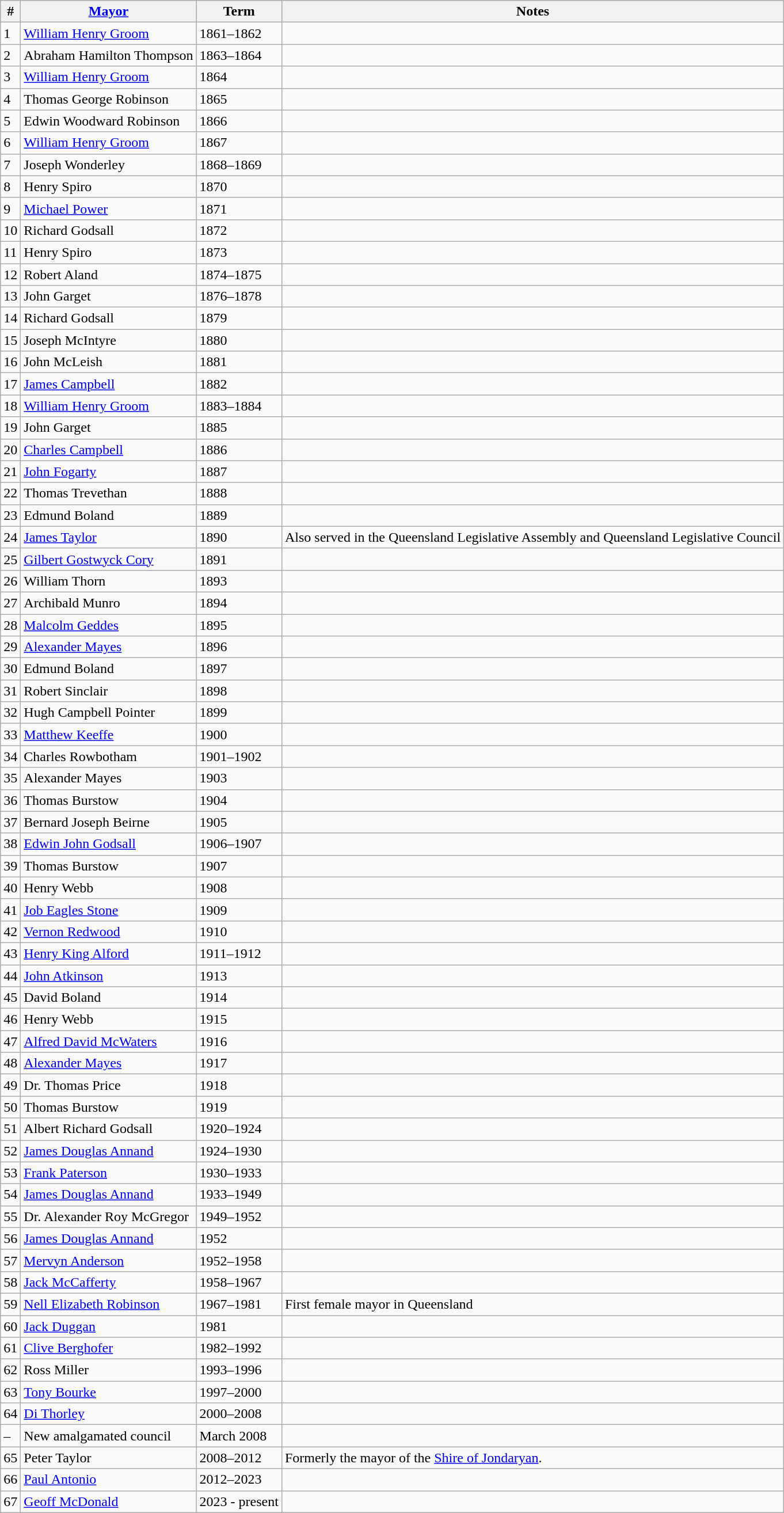<table class="wikitable">
<tr>
<th>#</th>
<th><a href='#'>Mayor</a></th>
<th>Term</th>
<th>Notes</th>
</tr>
<tr>
<td>1</td>
<td><a href='#'>William Henry Groom</a></td>
<td>1861–1862</td>
<td></td>
</tr>
<tr>
<td>2</td>
<td>Abraham Hamilton Thompson</td>
<td>1863–1864</td>
<td></td>
</tr>
<tr>
<td>3</td>
<td><a href='#'>William Henry Groom</a></td>
<td>1864</td>
<td></td>
</tr>
<tr>
<td>4</td>
<td>Thomas George Robinson</td>
<td>1865</td>
<td></td>
</tr>
<tr>
<td>5</td>
<td>Edwin Woodward Robinson</td>
<td>1866</td>
<td></td>
</tr>
<tr>
<td>6</td>
<td><a href='#'>William Henry Groom</a></td>
<td>1867</td>
<td></td>
</tr>
<tr>
<td>7</td>
<td>Joseph Wonderley</td>
<td>1868–1869</td>
<td></td>
</tr>
<tr>
<td>8</td>
<td>Henry Spiro</td>
<td>1870</td>
<td></td>
</tr>
<tr>
<td>9</td>
<td><a href='#'>Michael Power</a></td>
<td>1871</td>
<td></td>
</tr>
<tr>
<td>10</td>
<td>Richard Godsall</td>
<td>1872</td>
<td></td>
</tr>
<tr>
<td>11</td>
<td>Henry Spiro</td>
<td>1873</td>
<td></td>
</tr>
<tr>
<td>12</td>
<td>Robert Aland</td>
<td>1874–1875</td>
<td></td>
</tr>
<tr>
<td>13</td>
<td>John Garget</td>
<td>1876–1878</td>
<td></td>
</tr>
<tr>
<td>14</td>
<td>Richard Godsall</td>
<td>1879</td>
<td></td>
</tr>
<tr>
<td>15</td>
<td>Joseph McIntyre</td>
<td>1880</td>
<td></td>
</tr>
<tr>
<td>16</td>
<td>John McLeish</td>
<td>1881</td>
<td></td>
</tr>
<tr>
<td>17</td>
<td><a href='#'>James Campbell</a></td>
<td>1882</td>
<td></td>
</tr>
<tr>
<td>18</td>
<td><a href='#'>William Henry Groom</a></td>
<td>1883–1884</td>
<td></td>
</tr>
<tr>
<td>19</td>
<td>John Garget</td>
<td>1885</td>
<td></td>
</tr>
<tr>
<td>20</td>
<td><a href='#'>Charles Campbell</a></td>
<td>1886</td>
<td></td>
</tr>
<tr>
<td>21</td>
<td><a href='#'>John Fogarty</a></td>
<td>1887</td>
<td></td>
</tr>
<tr>
<td>22</td>
<td>Thomas Trevethan</td>
<td>1888</td>
<td></td>
</tr>
<tr>
<td>23</td>
<td>Edmund Boland</td>
<td>1889</td>
<td></td>
</tr>
<tr>
<td>24</td>
<td><a href='#'>James Taylor</a></td>
<td>1890</td>
<td>Also served in the Queensland Legislative Assembly and Queensland Legislative Council</td>
</tr>
<tr>
<td>25</td>
<td><a href='#'>Gilbert Gostwyck Cory</a></td>
<td>1891</td>
<td></td>
</tr>
<tr>
<td>26</td>
<td>William Thorn</td>
<td>1893</td>
<td></td>
</tr>
<tr>
<td>27</td>
<td>Archibald Munro</td>
<td>1894</td>
<td></td>
</tr>
<tr>
<td>28</td>
<td><a href='#'>Malcolm Geddes</a></td>
<td>1895</td>
<td></td>
</tr>
<tr>
<td>29</td>
<td><a href='#'>Alexander Mayes</a></td>
<td>1896</td>
<td></td>
</tr>
<tr>
<td>30</td>
<td>Edmund Boland</td>
<td>1897</td>
<td></td>
</tr>
<tr>
<td>31</td>
<td>Robert Sinclair</td>
<td>1898</td>
<td></td>
</tr>
<tr>
<td>32</td>
<td>Hugh Campbell Pointer</td>
<td>1899</td>
<td></td>
</tr>
<tr>
<td>33</td>
<td><a href='#'>Matthew Keeffe</a></td>
<td>1900</td>
<td></td>
</tr>
<tr>
<td>34</td>
<td>Charles Rowbotham</td>
<td>1901–1902</td>
<td></td>
</tr>
<tr>
<td>35</td>
<td>Alexander Mayes</td>
<td>1903</td>
<td></td>
</tr>
<tr>
<td>36</td>
<td>Thomas Burstow</td>
<td>1904</td>
<td></td>
</tr>
<tr>
<td>37</td>
<td>Bernard Joseph Beirne</td>
<td>1905</td>
<td></td>
</tr>
<tr>
<td>38</td>
<td><a href='#'>Edwin John Godsall</a></td>
<td>1906–1907</td>
<td></td>
</tr>
<tr>
<td>39</td>
<td>Thomas Burstow</td>
<td>1907</td>
<td></td>
</tr>
<tr>
<td>40</td>
<td>Henry Webb</td>
<td>1908</td>
<td></td>
</tr>
<tr>
<td>41</td>
<td><a href='#'>Job Eagles Stone</a></td>
<td>1909</td>
<td></td>
</tr>
<tr>
<td>42</td>
<td><a href='#'>Vernon Redwood</a></td>
<td>1910</td>
<td></td>
</tr>
<tr>
<td>43</td>
<td><a href='#'>Henry King Alford</a></td>
<td>1911–1912</td>
<td></td>
</tr>
<tr>
<td>44</td>
<td><a href='#'>John Atkinson</a></td>
<td>1913</td>
<td></td>
</tr>
<tr>
<td>45</td>
<td>David Boland</td>
<td>1914</td>
<td></td>
</tr>
<tr>
<td>46</td>
<td>Henry Webb</td>
<td>1915</td>
<td></td>
</tr>
<tr>
<td>47</td>
<td><a href='#'>Alfred David McWaters</a></td>
<td>1916</td>
<td></td>
</tr>
<tr>
<td>48</td>
<td><a href='#'>Alexander Mayes</a></td>
<td>1917</td>
<td></td>
</tr>
<tr>
<td>49</td>
<td>Dr. Thomas Price</td>
<td>1918</td>
<td></td>
</tr>
<tr>
<td>50</td>
<td>Thomas Burstow</td>
<td>1919</td>
<td></td>
</tr>
<tr>
<td>51</td>
<td>Albert Richard Godsall</td>
<td>1920–1924</td>
<td></td>
</tr>
<tr>
<td>52</td>
<td><a href='#'>James Douglas Annand</a></td>
<td>1924–1930</td>
<td></td>
</tr>
<tr>
<td>53</td>
<td><a href='#'>Frank Paterson</a></td>
<td>1930–1933</td>
<td></td>
</tr>
<tr>
<td>54</td>
<td><a href='#'>James Douglas Annand</a></td>
<td>1933–1949</td>
<td></td>
</tr>
<tr>
<td>55</td>
<td>Dr. Alexander Roy McGregor</td>
<td>1949–1952</td>
<td></td>
</tr>
<tr>
<td>56</td>
<td><a href='#'>James Douglas Annand</a></td>
<td>1952</td>
<td></td>
</tr>
<tr>
<td>57</td>
<td><a href='#'>Mervyn Anderson</a></td>
<td>1952–1958</td>
<td></td>
</tr>
<tr>
<td>58</td>
<td><a href='#'>Jack McCafferty</a></td>
<td>1958–1967</td>
<td></td>
</tr>
<tr>
<td>59</td>
<td><a href='#'>Nell Elizabeth Robinson</a></td>
<td>1967–1981</td>
<td>First female mayor in Queensland</td>
</tr>
<tr>
<td>60</td>
<td><a href='#'>Jack Duggan</a></td>
<td>1981</td>
<td></td>
</tr>
<tr>
<td>61</td>
<td><a href='#'>Clive Berghofer</a></td>
<td>1982–1992</td>
<td></td>
</tr>
<tr>
<td>62</td>
<td>Ross Miller</td>
<td>1993–1996</td>
<td></td>
</tr>
<tr>
<td>63</td>
<td><a href='#'>Tony Bourke</a></td>
<td>1997–2000</td>
<td></td>
</tr>
<tr>
<td>64</td>
<td><a href='#'>Di Thorley</a></td>
<td>2000–2008</td>
<td></td>
</tr>
<tr>
<td>–</td>
<td>New amalgamated council</td>
<td>March 2008</td>
<td></td>
</tr>
<tr>
<td>65</td>
<td>Peter Taylor</td>
<td>2008–2012</td>
<td>Formerly the mayor of the <a href='#'>Shire of Jondaryan</a>.</td>
</tr>
<tr>
<td>66</td>
<td><a href='#'>Paul Antonio</a></td>
<td>2012–2023</td>
<td></td>
</tr>
<tr>
<td>67</td>
<td><a href='#'>Geoff McDonald</a></td>
<td>2023 - present</td>
<td></td>
</tr>
</table>
